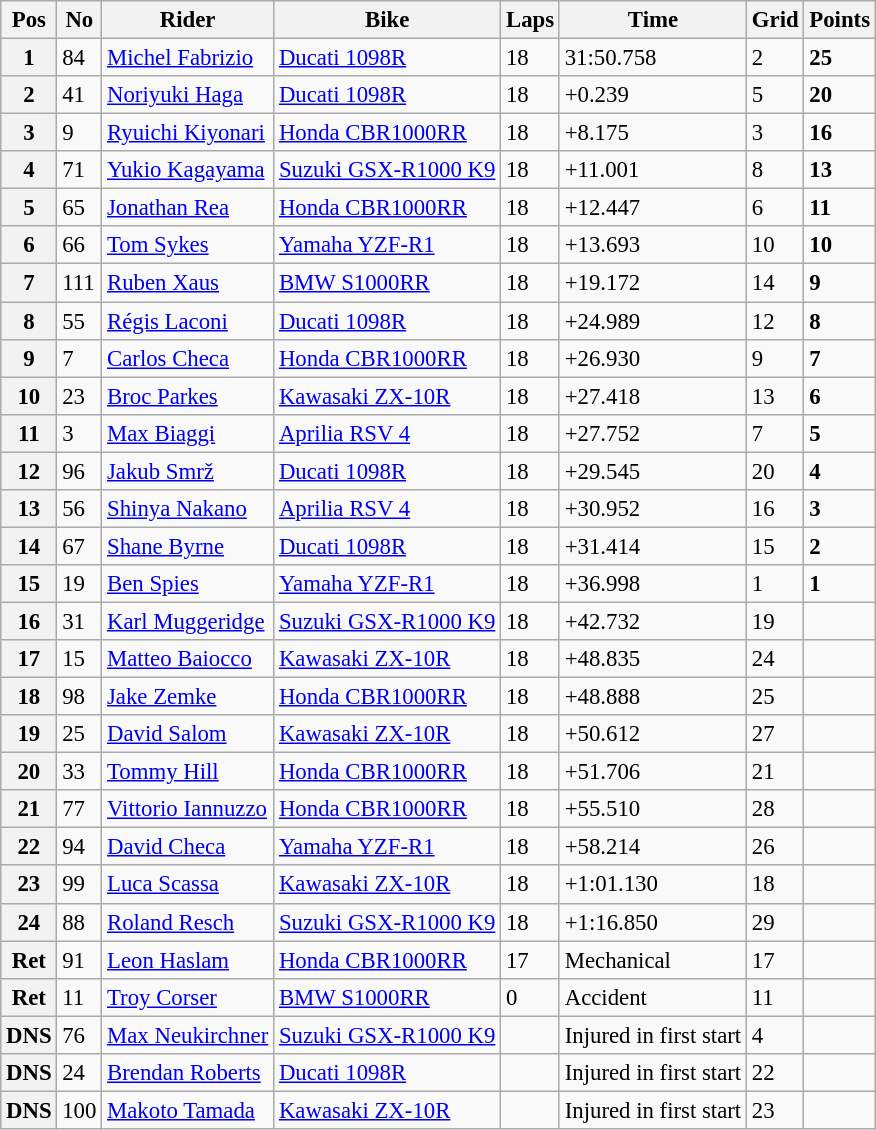<table class="wikitable" style="font-size: 95%;">
<tr>
<th>Pos</th>
<th>No</th>
<th>Rider</th>
<th>Bike</th>
<th>Laps</th>
<th>Time</th>
<th>Grid</th>
<th>Points</th>
</tr>
<tr>
<th>1</th>
<td>84</td>
<td> <a href='#'>Michel Fabrizio</a></td>
<td><a href='#'>Ducati 1098R</a></td>
<td>18</td>
<td>31:50.758</td>
<td>2</td>
<td><strong>25</strong></td>
</tr>
<tr>
<th>2</th>
<td>41</td>
<td> <a href='#'>Noriyuki Haga</a></td>
<td><a href='#'>Ducati 1098R</a></td>
<td>18</td>
<td>+0.239</td>
<td>5</td>
<td><strong>20</strong></td>
</tr>
<tr>
<th>3</th>
<td>9</td>
<td> <a href='#'>Ryuichi Kiyonari</a></td>
<td><a href='#'>Honda CBR1000RR</a></td>
<td>18</td>
<td>+8.175</td>
<td>3</td>
<td><strong>16</strong></td>
</tr>
<tr>
<th>4</th>
<td>71</td>
<td> <a href='#'>Yukio Kagayama</a></td>
<td><a href='#'>Suzuki GSX-R1000 K9</a></td>
<td>18</td>
<td>+11.001</td>
<td>8</td>
<td><strong>13</strong></td>
</tr>
<tr>
<th>5</th>
<td>65</td>
<td> <a href='#'>Jonathan Rea</a></td>
<td><a href='#'>Honda CBR1000RR</a></td>
<td>18</td>
<td>+12.447</td>
<td>6</td>
<td><strong>11</strong></td>
</tr>
<tr>
<th>6</th>
<td>66</td>
<td> <a href='#'>Tom Sykes</a></td>
<td><a href='#'>Yamaha YZF-R1</a></td>
<td>18</td>
<td>+13.693</td>
<td>10</td>
<td><strong>10</strong></td>
</tr>
<tr>
<th>7</th>
<td>111</td>
<td> <a href='#'>Ruben Xaus</a></td>
<td><a href='#'>BMW S1000RR</a></td>
<td>18</td>
<td>+19.172</td>
<td>14</td>
<td><strong>9</strong></td>
</tr>
<tr>
<th>8</th>
<td>55</td>
<td> <a href='#'>Régis Laconi</a></td>
<td><a href='#'>Ducati 1098R</a></td>
<td>18</td>
<td>+24.989</td>
<td>12</td>
<td><strong>8</strong></td>
</tr>
<tr>
<th>9</th>
<td>7</td>
<td> <a href='#'>Carlos Checa</a></td>
<td><a href='#'>Honda CBR1000RR</a></td>
<td>18</td>
<td>+26.930</td>
<td>9</td>
<td><strong>7</strong></td>
</tr>
<tr>
<th>10</th>
<td>23</td>
<td> <a href='#'>Broc Parkes</a></td>
<td><a href='#'>Kawasaki ZX-10R</a></td>
<td>18</td>
<td>+27.418</td>
<td>13</td>
<td><strong>6</strong></td>
</tr>
<tr>
<th>11</th>
<td>3</td>
<td> <a href='#'>Max Biaggi</a></td>
<td><a href='#'>Aprilia RSV 4</a></td>
<td>18</td>
<td>+27.752</td>
<td>7</td>
<td><strong>5</strong></td>
</tr>
<tr>
<th>12</th>
<td>96</td>
<td> <a href='#'>Jakub Smrž</a></td>
<td><a href='#'>Ducati 1098R</a></td>
<td>18</td>
<td>+29.545</td>
<td>20</td>
<td><strong>4</strong></td>
</tr>
<tr>
<th>13</th>
<td>56</td>
<td> <a href='#'>Shinya Nakano</a></td>
<td><a href='#'>Aprilia RSV 4</a></td>
<td>18</td>
<td>+30.952</td>
<td>16</td>
<td><strong>3</strong></td>
</tr>
<tr>
<th>14</th>
<td>67</td>
<td> <a href='#'>Shane Byrne</a></td>
<td><a href='#'>Ducati 1098R</a></td>
<td>18</td>
<td>+31.414</td>
<td>15</td>
<td><strong>2</strong></td>
</tr>
<tr>
<th>15</th>
<td>19</td>
<td> <a href='#'>Ben Spies</a></td>
<td><a href='#'>Yamaha YZF-R1</a></td>
<td>18</td>
<td>+36.998</td>
<td>1</td>
<td><strong>1</strong></td>
</tr>
<tr>
<th>16</th>
<td>31</td>
<td> <a href='#'>Karl Muggeridge</a></td>
<td><a href='#'>Suzuki GSX-R1000 K9</a></td>
<td>18</td>
<td>+42.732</td>
<td>19</td>
<td></td>
</tr>
<tr>
<th>17</th>
<td>15</td>
<td> <a href='#'>Matteo Baiocco</a></td>
<td><a href='#'>Kawasaki ZX-10R</a></td>
<td>18</td>
<td>+48.835</td>
<td>24</td>
<td></td>
</tr>
<tr>
<th>18</th>
<td>98</td>
<td> <a href='#'>Jake Zemke</a></td>
<td><a href='#'>Honda CBR1000RR</a></td>
<td>18</td>
<td>+48.888</td>
<td>25</td>
<td></td>
</tr>
<tr>
<th>19</th>
<td>25</td>
<td> <a href='#'>David Salom</a></td>
<td><a href='#'>Kawasaki ZX-10R</a></td>
<td>18</td>
<td>+50.612</td>
<td>27</td>
<td></td>
</tr>
<tr>
<th>20</th>
<td>33</td>
<td> <a href='#'>Tommy Hill</a></td>
<td><a href='#'>Honda CBR1000RR</a></td>
<td>18</td>
<td>+51.706</td>
<td>21</td>
<td></td>
</tr>
<tr>
<th>21</th>
<td>77</td>
<td> <a href='#'>Vittorio Iannuzzo</a></td>
<td><a href='#'>Honda CBR1000RR</a></td>
<td>18</td>
<td>+55.510</td>
<td>28</td>
<td></td>
</tr>
<tr>
<th>22</th>
<td>94</td>
<td> <a href='#'>David Checa</a></td>
<td><a href='#'>Yamaha YZF-R1</a></td>
<td>18</td>
<td>+58.214</td>
<td>26</td>
<td></td>
</tr>
<tr>
<th>23</th>
<td>99</td>
<td> <a href='#'>Luca Scassa</a></td>
<td><a href='#'>Kawasaki ZX-10R</a></td>
<td>18</td>
<td>+1:01.130</td>
<td>18</td>
<td></td>
</tr>
<tr>
<th>24</th>
<td>88</td>
<td> <a href='#'>Roland Resch</a></td>
<td><a href='#'>Suzuki GSX-R1000 K9</a></td>
<td>18</td>
<td>+1:16.850</td>
<td>29</td>
<td></td>
</tr>
<tr>
<th>Ret</th>
<td>91</td>
<td> <a href='#'>Leon Haslam</a></td>
<td><a href='#'>Honda CBR1000RR</a></td>
<td>17</td>
<td>Mechanical</td>
<td>17</td>
<td></td>
</tr>
<tr>
<th>Ret</th>
<td>11</td>
<td> <a href='#'>Troy Corser</a></td>
<td><a href='#'>BMW S1000RR</a></td>
<td>0</td>
<td>Accident</td>
<td>11</td>
<td></td>
</tr>
<tr>
<th>DNS</th>
<td>76</td>
<td> <a href='#'>Max Neukirchner</a></td>
<td><a href='#'>Suzuki GSX-R1000 K9</a></td>
<td></td>
<td>Injured in first start</td>
<td>4</td>
<td></td>
</tr>
<tr>
<th>DNS</th>
<td>24</td>
<td> <a href='#'>Brendan Roberts</a></td>
<td><a href='#'>Ducati 1098R</a></td>
<td></td>
<td>Injured in first start</td>
<td>22</td>
<td></td>
</tr>
<tr>
<th>DNS</th>
<td>100</td>
<td> <a href='#'>Makoto Tamada</a></td>
<td><a href='#'>Kawasaki ZX-10R</a></td>
<td></td>
<td>Injured in first start</td>
<td>23</td>
<td></td>
</tr>
</table>
